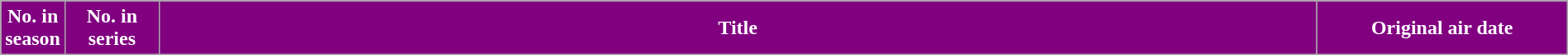<table class="wikitable plainrowheaders" style="width:100%">
<tr style="color:white">
<th style="background:#800080; width:4%">No. in<br>season</th>
<th style="background:#800080; width:6%">No. in<br>series</th>
<th style="background:#800080">Title</th>
<th style="background:#800080; width:16%">Original air date<br>






</th>
</tr>
</table>
